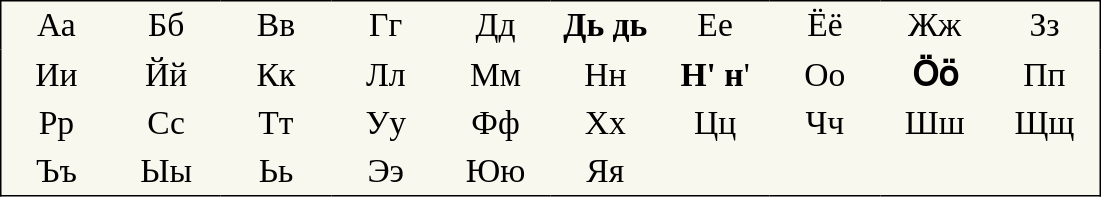<table style="font-family:Arial Unicode MS; font-size:1.4em; border-color:#000000; border-width:1px; border-style:solid; border-collapse:collapse; text-align:right; background-color:#F8F8EF">
<tr>
<td style="width:3em; text-align:center; padding: 3px;">Аа</td>
<td style="width:3em; text-align:center; padding: 3px;">Бб</td>
<td style="width:3em; text-align:center; padding: 3px;">Вв</td>
<td style="width:3em; text-align:center; padding: 3px;">Гг</td>
<td style="width:3em; text-align:center; padding: 3px;">Дд</td>
<td style="width:3em; text-align:center; padding: 3px;"><strong>Дь дь</strong></td>
<td style="width:3em; text-align:center; padding: 3px;">Ее</td>
<td style="width:3em; text-align:center; padding: 3px;">Ёё</td>
<td style="width:3em; text-align:center; padding: 3px;">Жж</td>
<td style="width:3em; text-align:center; padding: 3px;">Зз</td>
</tr>
<tr>
<td style="width:3em; text-align:center; padding: 3px;">Ии</td>
<td style="width:3em; text-align:center; padding: 3px;">Йй</td>
<td style="width:3em; text-align:center; padding: 3px;">Кк</td>
<td style="width:3em; text-align:center; padding: 3px;">Лл</td>
<td style="width:3em; text-align:center; padding: 3px;">Мм</td>
<td style="width:3em; text-align:center; padding: 3px;">Нн</td>
<td style="width:3em; text-align:center; padding: 3px;"><strong>Н' н</strong>'</td>
<td style="width:3em; text-align:center; padding: 3px;">Оо</td>
<td style="width:3em; text-align:center; padding: 3px;"><strong>Ӧӧ</strong></td>
<td style="width:3em; text-align:center; padding: 3px;">Пп</td>
</tr>
<tr>
<td style="width:3em; text-align:center; padding: 3px;">Рр</td>
<td style="width:3em; text-align:center; padding: 3px;">Сс</td>
<td style="width:3em; text-align:center; padding: 3px;">Тт</td>
<td style="width:3em; text-align:center; padding: 3px;">Уу</td>
<td style="width:3em; text-align:center; padding: 3px;">Фф</td>
<td style="width:3em; text-align:center; padding: 3px;">Хх</td>
<td style="width:3em; text-align:center; padding: 3px;">Цц</td>
<td style="width:3em; text-align:center; padding: 3px;">Чч</td>
<td style="width:3em; text-align:center; padding: 3px;">Шш</td>
<td style="width:3em; text-align:center; padding: 3px;">Щщ</td>
</tr>
<tr>
<td style="width:3em; text-align:center; padding: 3px;">Ъъ</td>
<td style="width:3em; text-align:center; padding: 3px;">Ыы</td>
<td style="width:3em; text-align:center; padding: 3px;">Ьь</td>
<td style="width:3em; text-align:center; padding: 3px;">Ээ</td>
<td style="width:3em; text-align:center; padding: 3px;">Юю</td>
<td style="width:3em; text-align:center; padding: 3px;">Яя</td>
<td style="width:3em; text-align:center; padding: 3px;"></td>
<td style="width:3em; text-align:center; padding: 3px;"></td>
<td style="width:3em; text-align:center; padding: 3px;"></td>
<td style="width:3em; text-align:center; padding: 3px;"></td>
</tr>
</table>
